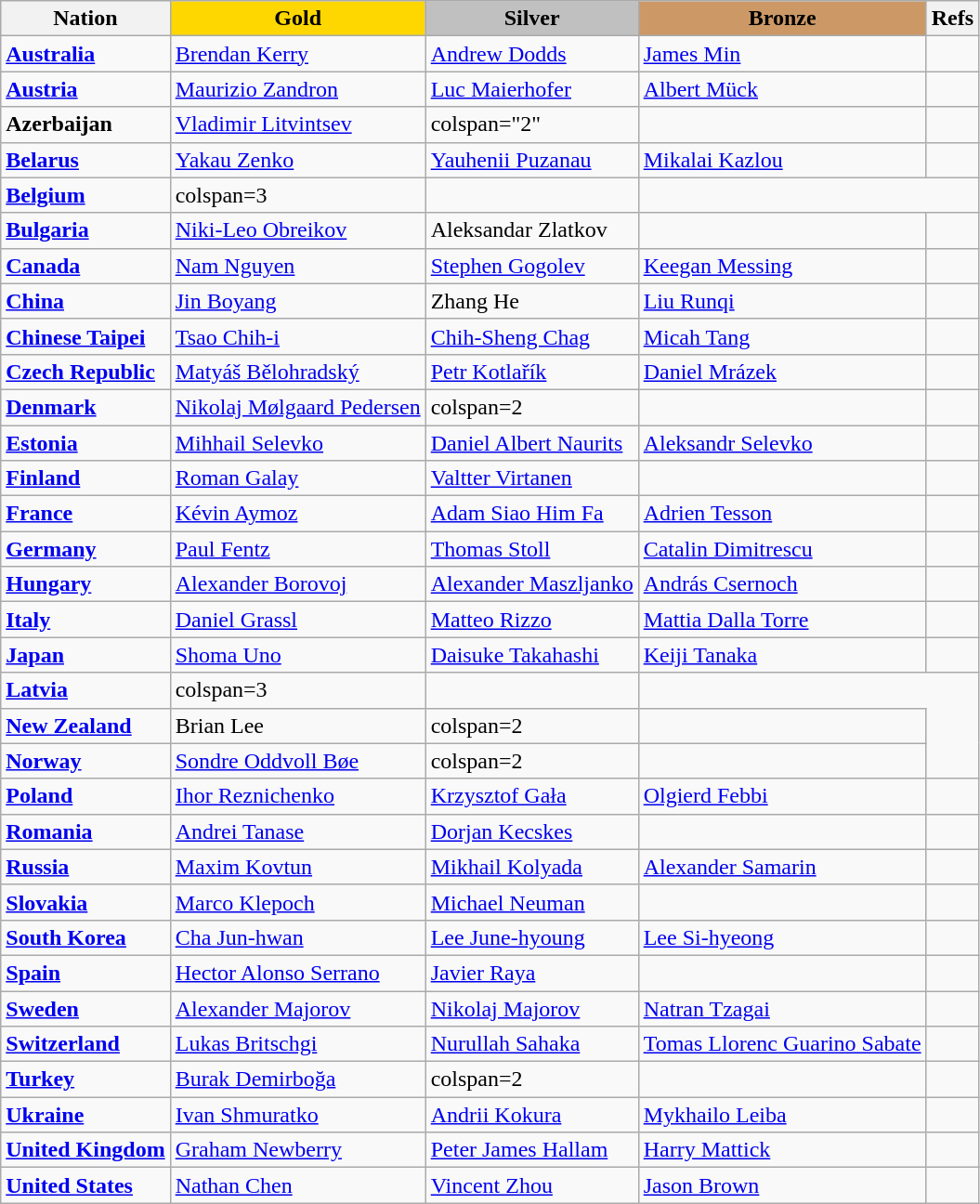<table class="wikitable">
<tr>
<th>Nation</th>
<td style="text-align:center; background:gold;"><strong>Gold</strong></td>
<td style="text-align:center; background:silver;"><strong>Silver</strong></td>
<td style="text-align:center; background:#c96;"><strong>Bronze</strong></td>
<th>Refs</th>
</tr>
<tr>
<td><strong><a href='#'>Australia</a></strong></td>
<td><a href='#'>Brendan Kerry</a></td>
<td><a href='#'>Andrew Dodds</a></td>
<td><a href='#'>James Min</a></td>
<td></td>
</tr>
<tr>
<td><strong><a href='#'>Austria</a></strong></td>
<td><a href='#'>Maurizio Zandron</a></td>
<td><a href='#'>Luc Maierhofer</a></td>
<td><a href='#'>Albert Mück</a></td>
<td></td>
</tr>
<tr>
<td><strong>Azerbaijan</strong></td>
<td><a href='#'>Vladimir Litvintsev</a></td>
<td>colspan="2" </td>
<td></td>
</tr>
<tr>
<td><strong><a href='#'>Belarus</a></strong></td>
<td><a href='#'>Yakau Zenko</a></td>
<td><a href='#'>Yauhenii Puzanau</a></td>
<td><a href='#'>Mikalai Kazlou</a></td>
<td></td>
</tr>
<tr>
<td><strong><a href='#'>Belgium</a></strong></td>
<td>colspan=3 </td>
<td></td>
</tr>
<tr>
<td><strong><a href='#'>Bulgaria</a></strong></td>
<td><a href='#'>Niki-Leo Obreikov</a></td>
<td>Aleksandar Zlatkov</td>
<td></td>
<td></td>
</tr>
<tr>
<td><strong><a href='#'>Canada</a></strong></td>
<td><a href='#'>Nam Nguyen</a></td>
<td><a href='#'>Stephen Gogolev</a></td>
<td><a href='#'>Keegan Messing</a></td>
<td></td>
</tr>
<tr>
<td><strong><a href='#'>China</a></strong></td>
<td><a href='#'>Jin Boyang</a></td>
<td>Zhang He</td>
<td><a href='#'>Liu Runqi</a></td>
<td></td>
</tr>
<tr>
<td><strong> <a href='#'>Chinese Taipei</a></strong></td>
<td><a href='#'>Tsao Chih-i</a></td>
<td><a href='#'>Chih-Sheng Chag</a></td>
<td><a href='#'>Micah Tang</a></td>
<td></td>
</tr>
<tr>
<td><strong><a href='#'>Czech Republic</a></strong></td>
<td><a href='#'>Matyáš Bělohradský</a></td>
<td><a href='#'>Petr Kotlařík</a></td>
<td><a href='#'>Daniel Mrázek</a></td>
<td></td>
</tr>
<tr>
<td><strong><a href='#'>Denmark</a></strong></td>
<td><a href='#'>Nikolaj Mølgaard Pedersen</a></td>
<td>colspan=2 </td>
<td></td>
</tr>
<tr>
<td><strong><a href='#'>Estonia</a></strong></td>
<td><a href='#'>Mihhail Selevko</a></td>
<td><a href='#'>Daniel Albert Naurits</a></td>
<td><a href='#'>Aleksandr Selevko</a></td>
<td></td>
</tr>
<tr>
<td><strong><a href='#'>Finland</a></strong></td>
<td><a href='#'>Roman Galay</a></td>
<td><a href='#'>Valtter Virtanen</a></td>
<td></td>
<td></td>
</tr>
<tr>
<td><strong><a href='#'>France</a></strong></td>
<td><a href='#'>Kévin Aymoz</a></td>
<td><a href='#'>Adam Siao Him Fa</a></td>
<td><a href='#'>Adrien Tesson</a></td>
<td></td>
</tr>
<tr>
<td><strong><a href='#'>Germany</a></strong></td>
<td><a href='#'>Paul Fentz</a></td>
<td><a href='#'>Thomas Stoll</a></td>
<td><a href='#'>Catalin Dimitrescu</a></td>
<td></td>
</tr>
<tr>
<td><strong><a href='#'>Hungary</a></strong></td>
<td><a href='#'>Alexander Borovoj</a></td>
<td><a href='#'>Alexander Maszljanko</a></td>
<td><a href='#'>András Csernoch</a></td>
<td></td>
</tr>
<tr>
<td><strong><a href='#'>Italy</a></strong></td>
<td><a href='#'>Daniel Grassl</a></td>
<td><a href='#'>Matteo Rizzo</a></td>
<td><a href='#'>Mattia Dalla Torre</a></td>
<td></td>
</tr>
<tr>
<td><strong><a href='#'>Japan</a></strong></td>
<td><a href='#'>Shoma Uno</a></td>
<td><a href='#'>Daisuke Takahashi</a></td>
<td><a href='#'>Keiji Tanaka</a></td>
<td></td>
</tr>
<tr>
<td><strong><a href='#'>Latvia</a></strong></td>
<td>colspan=3 </td>
<td></td>
</tr>
<tr>
<td><strong><a href='#'>New Zealand</a></strong></td>
<td>Brian Lee</td>
<td>colspan=2 </td>
<td></td>
</tr>
<tr>
<td><strong><a href='#'>Norway</a></strong></td>
<td><a href='#'>Sondre Oddvoll Bøe</a></td>
<td>colspan=2 </td>
<td></td>
</tr>
<tr>
<td><strong><a href='#'>Poland</a></strong></td>
<td><a href='#'>Ihor Reznichenko</a></td>
<td><a href='#'>Krzysztof Gała</a></td>
<td><a href='#'>Olgierd Febbi</a></td>
<td></td>
</tr>
<tr>
<td><strong><a href='#'>Romania</a></strong></td>
<td><a href='#'>Andrei Tanase</a></td>
<td><a href='#'>Dorjan Kecskes</a></td>
<td></td>
<td></td>
</tr>
<tr>
<td><strong><a href='#'>Russia</a></strong></td>
<td><a href='#'>Maxim Kovtun</a></td>
<td><a href='#'>Mikhail Kolyada</a></td>
<td><a href='#'>Alexander Samarin</a></td>
<td></td>
</tr>
<tr>
<td><strong><a href='#'>Slovakia</a></strong></td>
<td><a href='#'>Marco Klepoch</a></td>
<td><a href='#'>Michael Neuman</a></td>
<td></td>
<td></td>
</tr>
<tr>
<td><strong><a href='#'>South Korea</a></strong></td>
<td><a href='#'>Cha Jun-hwan</a></td>
<td><a href='#'>Lee June-hyoung</a></td>
<td><a href='#'>Lee Si-hyeong</a></td>
<td></td>
</tr>
<tr>
<td><strong><a href='#'>Spain</a></strong></td>
<td><a href='#'>Hector Alonso Serrano</a></td>
<td><a href='#'>Javier Raya</a></td>
<td></td>
<td></td>
</tr>
<tr>
<td><strong><a href='#'>Sweden</a></strong></td>
<td><a href='#'>Alexander Majorov</a></td>
<td><a href='#'>Nikolaj Majorov</a></td>
<td><a href='#'>Natran Tzagai</a></td>
<td></td>
</tr>
<tr>
<td><strong><a href='#'>Switzerland</a></strong></td>
<td><a href='#'>Lukas Britschgi</a></td>
<td><a href='#'>Nurullah Sahaka</a></td>
<td><a href='#'>Tomas Llorenc Guarino Sabate</a></td>
<td></td>
</tr>
<tr>
<td><strong><a href='#'>Turkey</a></strong></td>
<td><a href='#'>Burak Demirboğa</a></td>
<td>colspan=2 </td>
<td></td>
</tr>
<tr>
<td><strong><a href='#'>Ukraine</a></strong></td>
<td><a href='#'>Ivan Shmuratko</a></td>
<td><a href='#'>Andrii Kokura</a></td>
<td><a href='#'>Mykhailo Leiba</a></td>
<td></td>
</tr>
<tr>
<td><strong><a href='#'>United Kingdom</a></strong></td>
<td><a href='#'>Graham Newberry</a></td>
<td><a href='#'>Peter James Hallam</a></td>
<td><a href='#'>Harry Mattick</a></td>
<td></td>
</tr>
<tr>
<td><strong><a href='#'>United States</a></strong></td>
<td><a href='#'>Nathan Chen</a></td>
<td><a href='#'>Vincent Zhou</a></td>
<td><a href='#'>Jason Brown</a></td>
<td></td>
</tr>
</table>
